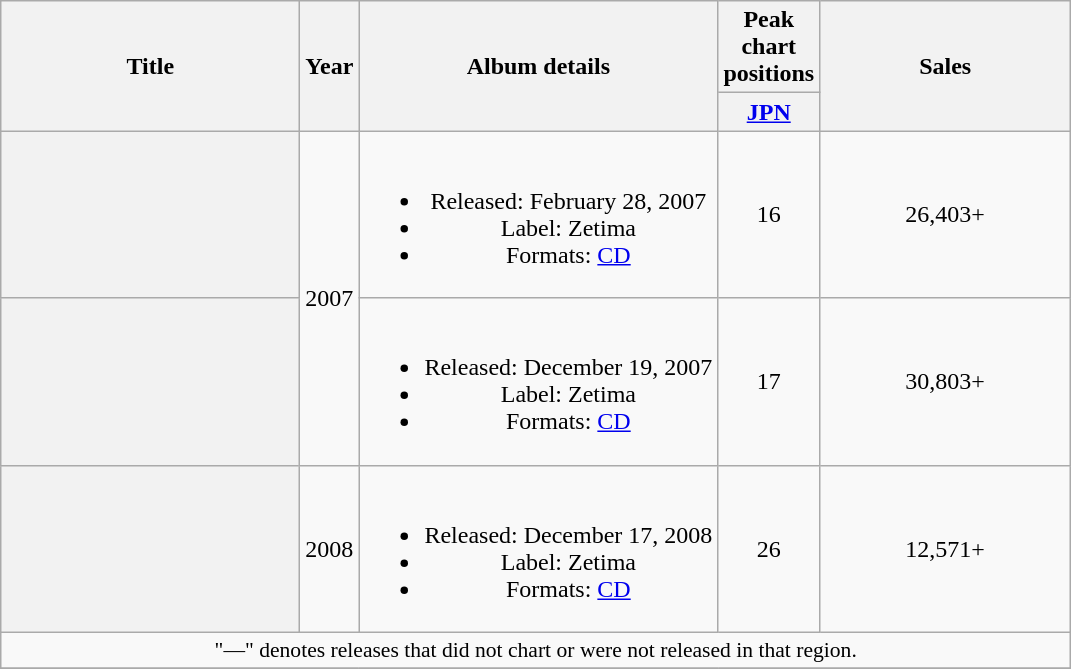<table class="wikitable plainrowheaders" style="text-align:center;">
<tr>
<th rowspan="2" style="width:12em;">Title</th>
<th rowspan="2">Year</th>
<th rowspan="2">Album details</th>
<th colspan="1">Peak chart positions</th>
<th rowspan="2" style="width:10em;">Sales</th>
</tr>
<tr>
<th width="30"><a href='#'>JPN</a></th>
</tr>
<tr>
<th scope="row"></th>
<td rowspan="2">2007</td>
<td><br><ul><li>Released: February 28, 2007</li><li>Label: Zetima</li><li>Formats: <a href='#'>CD</a></li></ul></td>
<td>16</td>
<td>26,403+</td>
</tr>
<tr>
<th scope="row"></th>
<td><br><ul><li>Released: December 19, 2007</li><li>Label: Zetima</li><li>Formats: <a href='#'>CD</a></li></ul></td>
<td>17</td>
<td>30,803+</td>
</tr>
<tr>
<th scope="row"></th>
<td>2008</td>
<td><br><ul><li>Released: December 17, 2008</li><li>Label: Zetima</li><li>Formats: <a href='#'>CD</a></li></ul></td>
<td>26</td>
<td>12,571+</td>
</tr>
<tr>
<td colspan="6" style="font-size:90%;">"—" denotes releases that did not chart or were not released in that region.</td>
</tr>
<tr>
</tr>
</table>
